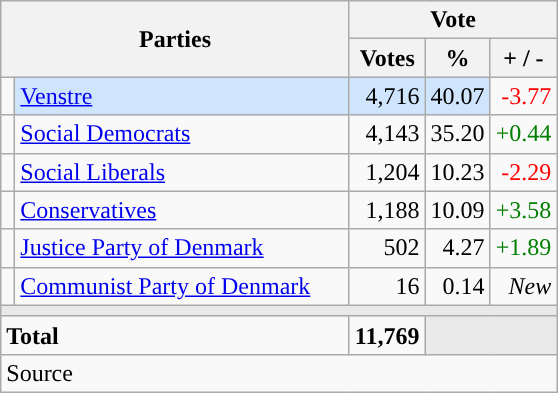<table class="wikitable" style="text-align:right;">
<tr>
<th style="text-align:centre;" rowspan="2" colspan="2" width="225">Parties</th>
<th colspan="3">Vote</th>
</tr>
<tr>
<th width="15">Votes</th>
<th width="15">%</th>
<th width="15">+ / -</th>
</tr>
<tr>
<td width="2" style="color:inherit;background:"></td>
<td bgcolor=#cfe5fe  align="left"><a href='#'>Venstre</a></td>
<td bgcolor=#cfe5fe>4,716</td>
<td bgcolor=#cfe5fe>40.07</td>
<td style=color:red;>-3.77</td>
</tr>
<tr>
<td width="2" style="color:inherit;background:"></td>
<td align="left"><a href='#'>Social Democrats</a></td>
<td>4,143</td>
<td>35.20</td>
<td style=color:green;>+0.44</td>
</tr>
<tr>
<td width="2" style="color:inherit;background:"></td>
<td align="left"><a href='#'>Social Liberals</a></td>
<td>1,204</td>
<td>10.23</td>
<td style=color:red;>-2.29</td>
</tr>
<tr>
<td width="2" style="color:inherit;background:"></td>
<td align="left"><a href='#'>Conservatives</a></td>
<td>1,188</td>
<td>10.09</td>
<td style=color:green;>+3.58</td>
</tr>
<tr>
<td width="2" style="color:inherit;background:"></td>
<td align="left"><a href='#'>Justice Party of Denmark</a></td>
<td>502</td>
<td>4.27</td>
<td style=color:green;>+1.89</td>
</tr>
<tr>
<td width="2" style="color:inherit;background:"></td>
<td align="left"><a href='#'>Communist Party of Denmark</a></td>
<td>16</td>
<td>0.14</td>
<td><em>New</em></td>
</tr>
<tr>
<td colspan="7" bgcolor="#E9E9E9"></td>
</tr>
<tr>
<td align="left" colspan="2"><strong>Total</strong></td>
<td><strong>11,769</strong></td>
<td bgcolor="#E9E9E9" colspan="2"></td>
</tr>
<tr>
<td align="left" colspan="6">Source</td>
</tr>
</table>
